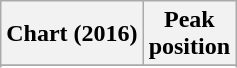<table class="wikitable sortable plainrowheaders" style="text-align:center">
<tr>
<th scope="col">Chart (2016)</th>
<th scope="col">Peak<br>position</th>
</tr>
<tr>
</tr>
<tr>
</tr>
<tr>
</tr>
<tr>
</tr>
<tr>
</tr>
</table>
